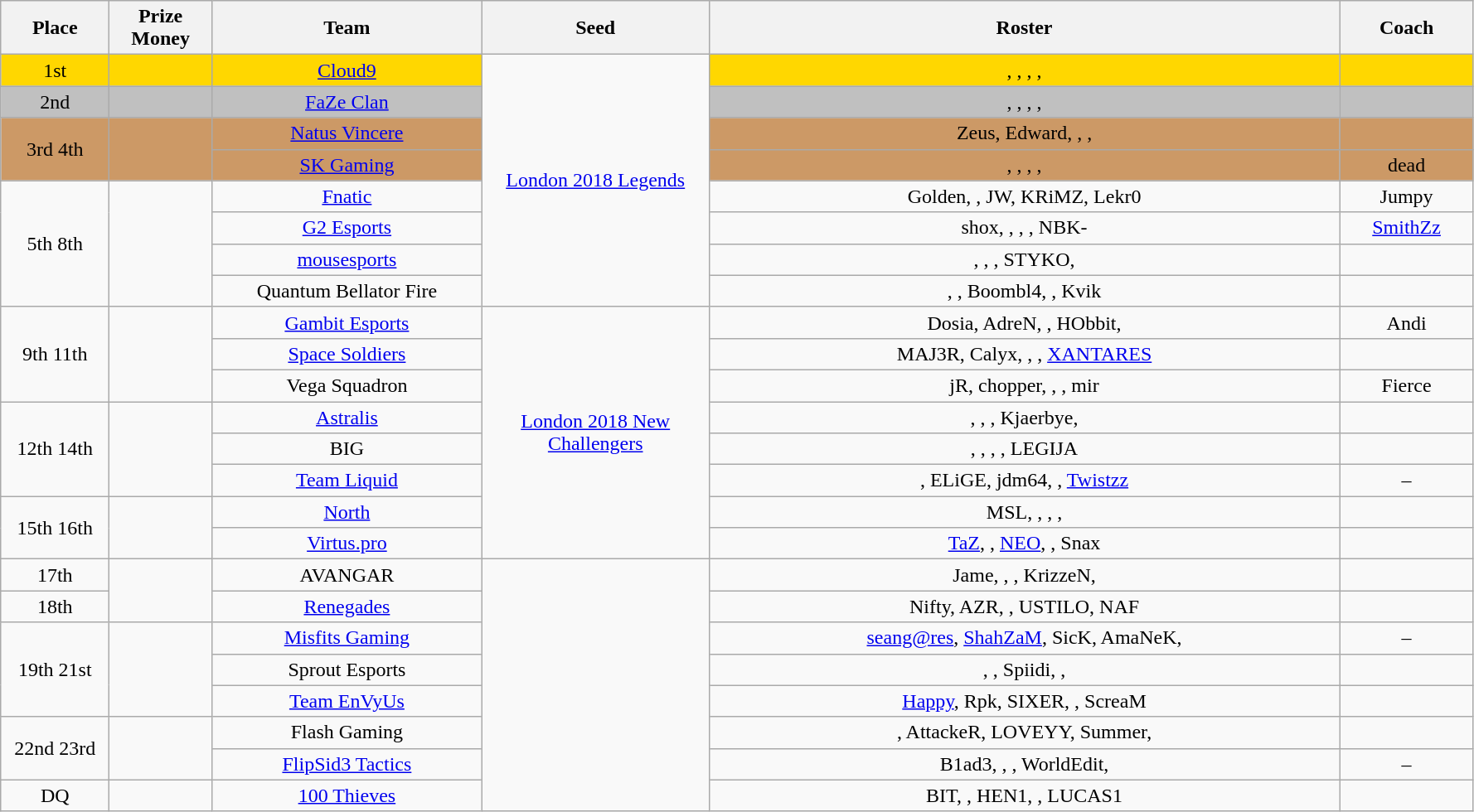<table class="wikitable" style="text-align:center">
<tr>
<th width="80px">Place</th>
<th width="75px">Prize Money</th>
<th width="210">Team</th>
<th width="175px">Seed</th>
<th width="500px">Roster</th>
<th width="100">Coach</th>
</tr>
<tr>
<td style="text-align:center; background:gold;">1st</td>
<td style="text-align:center; background:gold;"></td>
<td style="text-align:center; background:gold;"><a href='#'>Cloud9</a></td>
<td rowspan="8"><a href='#'>London 2018 Legends</a></td>
<td style="text-align:center; background:gold;">,  ,  ,  ,  </td>
<td style="text-align:center; background:gold;"></td>
</tr>
<tr>
<td style="text-align:center; background:silver;">2nd</td>
<td style="text-align:center; background:silver;"></td>
<td style="text-align:center; background:silver;"><a href='#'>FaZe Clan</a></td>
<td style="text-align:center; background:silver;">,  ,  ,  ,  </td>
<td style="text-align:center; background:silver;"></td>
</tr>
<tr>
<td style="text-align:center; background:#c96;" rowspan="2">3rd  4th</td>
<td style="text-align:center; background:#c96;" rowspan="2"></td>
<td style="text-align:center; background:#c96;"><a href='#'>Natus Vincere</a></td>
<td style="text-align:center; background:#c96;">Zeus,  Edward,  ,  ,  </td>
<td style="text-align:center; background:#c96;"></td>
</tr>
<tr>
<td style="text-align:center; background:#c96;"><a href='#'>SK Gaming</a></td>
<td style="text-align:center; background:#c96;">,  ,  ,  ,  </td>
<td style="text-align:center; background:#c96;">dead</td>
</tr>
<tr>
<td rowspan="4">5th  8th</td>
<td rowspan="4"></td>
<td><a href='#'>Fnatic</a></td>
<td>Golden,  ,  JW,  KRiMZ,  Lekr0</td>
<td>Jumpy</td>
</tr>
<tr>
<td><a href='#'>G2 Esports</a></td>
<td>shox,  ,  ,  ,  NBK-</td>
<td><a href='#'>SmithZz</a></td>
</tr>
<tr>
<td><a href='#'>mousesports</a></td>
<td>,  ,  ,  STYKO,  </td>
<td></td>
</tr>
<tr>
<td>Quantum Bellator Fire</td>
<td>,  ,  Boombl4,  ,  Kvik</td>
<td></td>
</tr>
<tr>
<td rowspan="3">9th  11th</td>
<td rowspan="3"></td>
<td><a href='#'>Gambit Esports</a></td>
<td rowspan="8"><a href='#'>London 2018 New Challengers</a></td>
<td>Dosia,  AdreN,  ,  HObbit,  </td>
<td>Andi</td>
</tr>
<tr>
<td><a href='#'>Space Soldiers</a></td>
<td>MAJ3R,  Calyx,  ,  ,  <a href='#'>XANTARES</a></td>
<td></td>
</tr>
<tr>
<td>Vega Squadron</td>
<td>jR,  chopper,  ,  ,  mir</td>
<td>Fierce</td>
</tr>
<tr>
<td rowspan="3">12th  14th</td>
<td rowspan="3"></td>
<td><a href='#'>Astralis</a></td>
<td>,  ,  ,  Kjaerbye,  </td>
<td></td>
</tr>
<tr>
<td>BIG</td>
<td>,  ,  ,  ,  LEGIJA</td>
<td></td>
</tr>
<tr>
<td><a href='#'>Team Liquid</a></td>
<td>,  ELiGE,  jdm64,  ,  <a href='#'>Twistzz</a></td>
<td>–</td>
</tr>
<tr>
<td rowspan="2">15th  16th</td>
<td rowspan="2"></td>
<td><a href='#'>North</a></td>
<td>MSL,  ,  ,  ,  </td>
<td></td>
</tr>
<tr>
<td><a href='#'>Virtus.pro</a></td>
<td><a href='#'>TaZ</a>,  ,  <a href='#'>NEO</a>,  ,  Snax</td>
<td></td>
</tr>
<tr>
<td>17th</td>
<td rowspan="2"></td>
<td>AVANGAR</td>
<td rowspan="8"></td>
<td>Jame,  ,  ,  KrizzeN,  </td>
<td></td>
</tr>
<tr>
<td>18th</td>
<td><a href='#'>Renegades</a></td>
<td>Nifty,  AZR,  ,  USTILO,  NAF</td>
<td></td>
</tr>
<tr>
<td rowspan="3">19th  21st</td>
<td rowspan="3"></td>
<td><a href='#'>Misfits Gaming</a></td>
<td><a href='#'>seang@res</a>,  <a href='#'>ShahZaM</a>,  SicK,  AmaNeK,  </td>
<td>–</td>
</tr>
<tr>
<td>Sprout Esports</td>
<td>,  ,  Spiidi,  ,  </td>
<td></td>
</tr>
<tr>
<td><a href='#'>Team EnVyUs</a></td>
<td><a href='#'>Happy</a>,  Rpk,  SIXER,  ,  ScreaM</td>
<td></td>
</tr>
<tr>
<td rowspan="2">22nd  23rd</td>
<td rowspan="2"></td>
<td>Flash Gaming</td>
<td>,  AttackeR,  LOVEYY,  Summer,  </td>
<td></td>
</tr>
<tr>
<td><a href='#'>FlipSid3 Tactics</a></td>
<td>B1ad3,  ,  ,  WorldEdit,  </td>
<td>–</td>
</tr>
<tr>
<td>DQ</td>
<td></td>
<td><a href='#'>100 Thieves</a></td>
<td>BIT,  ,  HEN1,  ,  LUCAS1</td>
<td></td>
</tr>
</table>
